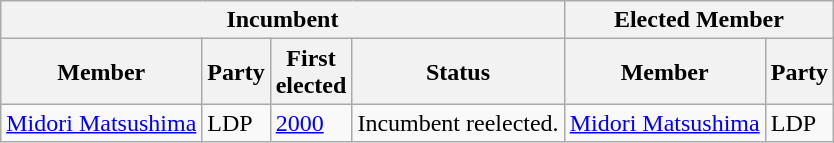<table class="wikitable sortable">
<tr>
<th colspan=4>Incumbent</th>
<th colspan=2>Elected Member</th>
</tr>
<tr>
<th>Member</th>
<th>Party</th>
<th>First<br>elected</th>
<th>Status</th>
<th>Member</th>
<th>Party</th>
</tr>
<tr>
<td><a href='#'>Midori Matsushima</a></td>
<td>LDP</td>
<td><a href='#'>2000</a></td>
<td>Incumbent reelected.</td>
<td><a href='#'>Midori Matsushima</a></td>
<td>LDP</td>
</tr>
</table>
